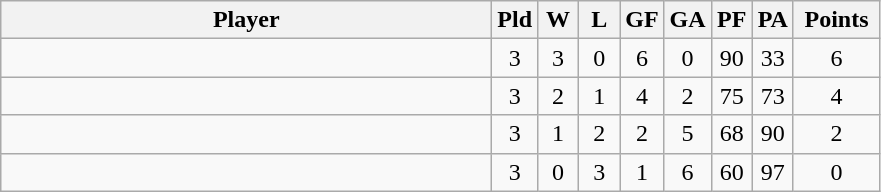<table class=wikitable style="text-align:center">
<tr>
<th width=320>Player</th>
<th width=20>Pld</th>
<th width=20>W</th>
<th width=20>L</th>
<th width=20>GF</th>
<th width=20>GA</th>
<th width=20>PF</th>
<th width=20>PA</th>
<th width=50>Points</th>
</tr>
<tr>
<td align=left></td>
<td>3</td>
<td>3</td>
<td>0</td>
<td>6</td>
<td>0</td>
<td>90</td>
<td>33</td>
<td>6</td>
</tr>
<tr>
<td align=left></td>
<td>3</td>
<td>2</td>
<td>1</td>
<td>4</td>
<td>2</td>
<td>75</td>
<td>73</td>
<td>4</td>
</tr>
<tr>
<td align=left></td>
<td>3</td>
<td>1</td>
<td>2</td>
<td>2</td>
<td>5</td>
<td>68</td>
<td>90</td>
<td>2</td>
</tr>
<tr>
<td align=left></td>
<td>3</td>
<td>0</td>
<td>3</td>
<td>1</td>
<td>6</td>
<td>60</td>
<td>97</td>
<td>0</td>
</tr>
</table>
